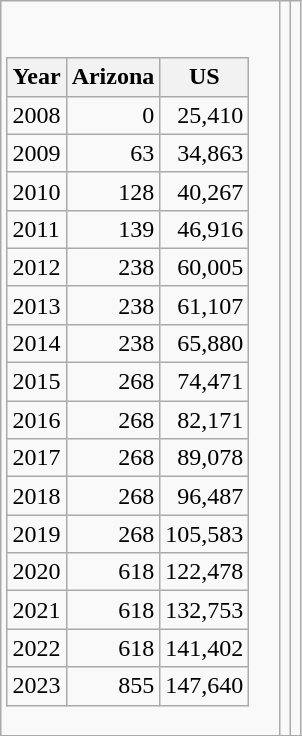<table class="wikitable">
<tr>
<td><br><table class="wikitable">
<tr>
<th>Year</th>
<th>Arizona</th>
<th>US</th>
</tr>
<tr>
<td>2008</td>
<td align=right>0</td>
<td align=right>25,410</td>
</tr>
<tr>
<td>2009</td>
<td align=right>63</td>
<td align=right>34,863</td>
</tr>
<tr>
<td>2010</td>
<td align=right>128</td>
<td align=right>40,267</td>
</tr>
<tr>
<td>2011</td>
<td align=right>139</td>
<td align=right>46,916</td>
</tr>
<tr>
<td>2012</td>
<td align=right>238</td>
<td align=right>60,005</td>
</tr>
<tr>
<td>2013</td>
<td align=right>238</td>
<td align=right>61,107</td>
</tr>
<tr>
<td>2014</td>
<td align=right>238</td>
<td align=right>65,880</td>
</tr>
<tr>
<td>2015</td>
<td align=right>268</td>
<td align=right>74,471</td>
</tr>
<tr>
<td>2016</td>
<td align=right>268</td>
<td align=right>82,171</td>
</tr>
<tr>
<td>2017</td>
<td align=right>268</td>
<td align=right>89,078</td>
</tr>
<tr>
<td>2018</td>
<td align=right>268</td>
<td align=right>96,487</td>
</tr>
<tr>
<td>2019</td>
<td align=right>268</td>
<td align=right>105,583</td>
</tr>
<tr>
<td>2020</td>
<td align=right>618</td>
<td align=right>122,478</td>
</tr>
<tr>
<td>2021</td>
<td align=right>618</td>
<td align=right>132,753</td>
</tr>
<tr>
<td>2022</td>
<td align=right>618</td>
<td align=right>141,402</td>
</tr>
<tr>
<td>2023</td>
<td align=right>855</td>
<td align=right>147,640</td>
</tr>
</table>
</td>
<td></td>
<td></td>
</tr>
<tr>
</tr>
</table>
